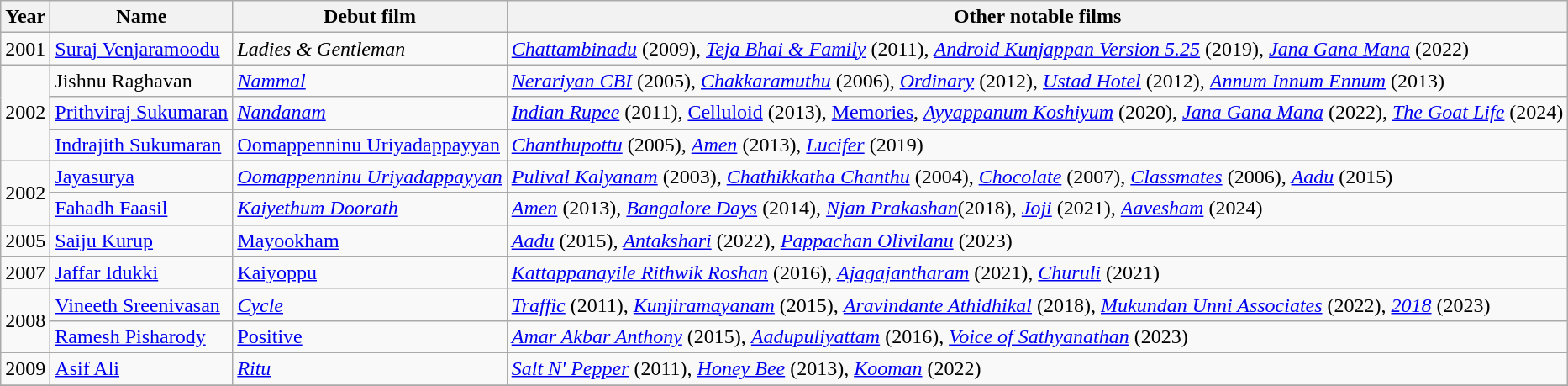<table class="wikitable sortable">
<tr>
<th>Year</th>
<th>Name</th>
<th>Debut film</th>
<th class=unsortable>Other notable films</th>
</tr>
<tr>
<td>2001</td>
<td><a href='#'>Suraj Venjaramoodu</a></td>
<td><em>Ladies & Gentleman</em></td>
<td><em><a href='#'>Chattambinadu</a></em> (2009), <em><a href='#'>Teja Bhai & Family</a></em> (2011), <em><a href='#'>Android Kunjappan Version 5.25</a></em> (2019), <em><a href='#'>Jana Gana Mana</a></em> (2022)</td>
</tr>
<tr>
<td rowspan="3">2002</td>
<td>Jishnu Raghavan</td>
<td><em><a href='#'>Nammal</a></em></td>
<td><em><a href='#'>Nerariyan CBI</a></em> (2005), <em><a href='#'>Chakkaramuthu</a></em> (2006), <em><a href='#'>Ordinary</a></em> (2012), <em><a href='#'>Ustad Hotel</a></em> (2012), <em><a href='#'>Annum Innum Ennum</a></em> (2013)</td>
</tr>
<tr>
<td><a href='#'>Prithviraj Sukumaran</a></td>
<td><em><a href='#'>Nandanam</a></em></td>
<td><em><a href='#'>Indian Rupee</a></em> (2011), <a href='#'>Celluloid</a> (2013), <a href='#'>Memories</a>, <em><a href='#'>Ayyappanum Koshiyum</a></em> (2020), <em><a href='#'>Jana Gana Mana</a></em> (2022), <em><a href='#'>The Goat Life</a></em> (2024)</td>
</tr>
<tr>
<td><a href='#'>Indrajith Sukumaran</a></td>
<td><a href='#'>Oomappenninu Uriyadappayyan</a></td>
<td><em><a href='#'>Chanthupottu</a></em> (2005), <em><a href='#'>Amen</a></em> (2013), <em><a href='#'>Lucifer</a></em> (2019)</td>
</tr>
<tr>
<td rowspan="2">2002</td>
<td><a href='#'>Jayasurya</a></td>
<td><em><a href='#'>Oomappenninu Uriyadappayyan</a></em></td>
<td><em><a href='#'>Pulival Kalyanam</a></em> (2003), <em><a href='#'>Chathikkatha Chanthu</a></em> (2004), <em><a href='#'>Chocolate</a></em> (2007), <em><a href='#'>Classmates</a></em> (2006), <em><a href='#'>Aadu</a></em> (2015)</td>
</tr>
<tr>
<td><a href='#'>Fahadh Faasil</a></td>
<td><em><a href='#'>Kaiyethum Doorath</a></em></td>
<td><em><a href='#'>Amen</a></em> (2013), <em><a href='#'>Bangalore Days</a></em> (2014), <em><a href='#'>Njan Prakashan</a></em>(2018), <em><a href='#'>Joji</a></em> (2021), <em><a href='#'>Aavesham</a></em> (2024)</td>
</tr>
<tr>
<td>2005</td>
<td><a href='#'>Saiju Kurup</a></td>
<td><a href='#'>Mayookham</a></td>
<td><em><a href='#'>Aadu</a></em> (2015), <em><a href='#'>Antakshari</a></em> (2022), <em><a href='#'>Pappachan Olivilanu</a></em> (2023)</td>
</tr>
<tr>
<td>2007</td>
<td><a href='#'>Jaffar Idukki</a></td>
<td><a href='#'>Kaiyoppu</a></td>
<td><em><a href='#'>Kattappanayile Rithwik Roshan</a></em> (2016), <em><a href='#'>Ajagajantharam</a></em> (2021), <em><a href='#'>Churuli</a></em> (2021)</td>
</tr>
<tr>
<td rowspan="2">2008</td>
<td><a href='#'>Vineeth Sreenivasan</a></td>
<td><em><a href='#'>Cycle</a></em></td>
<td><em><a href='#'>Traffic</a></em> (2011), <em><a href='#'>Kunjiramayanam</a></em> (2015), <em><a href='#'>Aravindante Athidhikal</a></em> (2018), <em><a href='#'>Mukundan Unni Associates</a></em> (2022), <em><a href='#'>2018</a></em> (2023)</td>
</tr>
<tr>
<td><a href='#'>Ramesh Pisharody</a></td>
<td><a href='#'>Positive</a></td>
<td><em><a href='#'>Amar Akbar Anthony</a></em> (2015), <em><a href='#'>Aadupuliyattam</a></em> (2016), <em><a href='#'>Voice of Sathyanathan</a></em> (2023)</td>
</tr>
<tr>
<td>2009</td>
<td><a href='#'>Asif Ali</a></td>
<td><em><a href='#'>Ritu</a></em></td>
<td><em><a href='#'>Salt N' Pepper</a></em> (2011), <em><a href='#'>Honey Bee</a></em> (2013), <em><a href='#'>Kooman</a></em> (2022)</td>
</tr>
<tr>
</tr>
</table>
